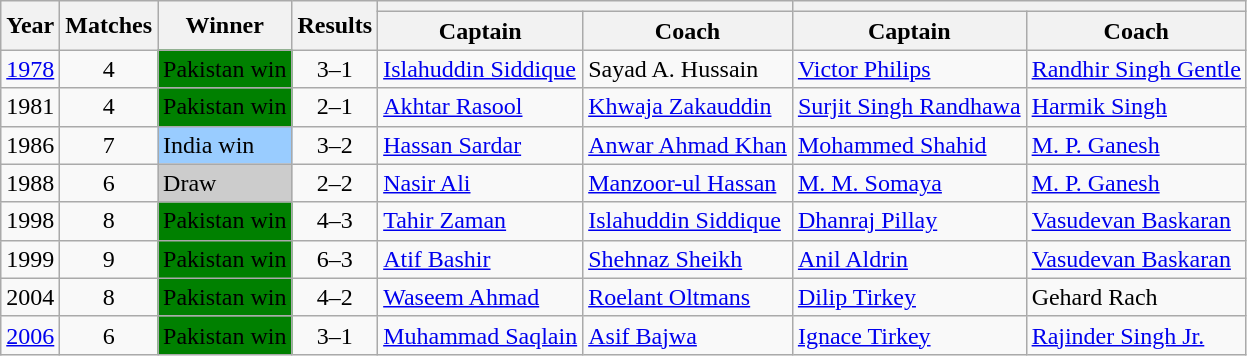<table class="wikitable">
<tr>
<th rowspan=2>Year</th>
<th rowspan=2>Matches</th>
<th rowspan=2>Winner</th>
<th rowspan=2>Results</th>
<th colspan=2></th>
<th colspan=2></th>
</tr>
<tr>
<th>Captain</th>
<th>Coach</th>
<th>Captain</th>
<th>Coach</th>
</tr>
<tr>
<td><a href='#'>1978</a></td>
<td align="center">4</td>
<td style="background:green;"> Pakistan win</td>
<td align="center">3–1</td>
<td><a href='#'>Islahuddin Siddique</a></td>
<td> Sayad A. Hussain</td>
<td><a href='#'>Victor Philips</a></td>
<td> <a href='#'>Randhir Singh Gentle</a></td>
</tr>
<tr>
<td>1981</td>
<td align="center">4</td>
<td style="background:green;"> Pakistan win</td>
<td align="center">2–1</td>
<td><a href='#'>Akhtar Rasool</a></td>
<td> <a href='#'>Khwaja Zakauddin</a></td>
<td><a href='#'>Surjit Singh Randhawa</a></td>
<td> <a href='#'>Harmik Singh</a></td>
</tr>
<tr>
<td>1986</td>
<td align="center">7</td>
<td style="background:#9cf;"> India win</td>
<td align="center">3–2</td>
<td><a href='#'>Hassan Sardar</a></td>
<td> <a href='#'>Anwar Ahmad Khan</a></td>
<td><a href='#'>Mohammed Shahid</a></td>
<td> <a href='#'>M. P. Ganesh</a></td>
</tr>
<tr>
<td>1988</td>
<td align="center">6</td>
<td style="background:#ccc;">Draw</td>
<td align="center">2–2</td>
<td><a href='#'>Nasir Ali</a></td>
<td> <a href='#'>Manzoor-ul Hassan</a></td>
<td><a href='#'>M. M. Somaya</a></td>
<td> <a href='#'>M. P. Ganesh</a></td>
</tr>
<tr>
<td>1998</td>
<td align="center">8</td>
<td style="background:green;"> Pakistan win</td>
<td align="center">4–3</td>
<td><a href='#'>Tahir Zaman</a></td>
<td> <a href='#'>Islahuddin Siddique</a></td>
<td><a href='#'>Dhanraj Pillay</a></td>
<td> <a href='#'>Vasudevan Baskaran</a></td>
</tr>
<tr>
<td>1999</td>
<td align="center">9</td>
<td style="background:green;"> Pakistan win</td>
<td align="center">6–3</td>
<td><a href='#'>Atif Bashir</a></td>
<td> <a href='#'>Shehnaz Sheikh</a></td>
<td><a href='#'>Anil Aldrin</a></td>
<td> <a href='#'>Vasudevan Baskaran</a></td>
</tr>
<tr>
<td>2004</td>
<td align="center">8</td>
<td style="background:green;"> Pakistan win</td>
<td align="center">4–2</td>
<td><a href='#'>Waseem Ahmad</a></td>
<td> <a href='#'>Roelant Oltmans</a></td>
<td><a href='#'>Dilip Tirkey</a></td>
<td> Gehard Rach</td>
</tr>
<tr>
<td><a href='#'>2006</a></td>
<td align="center">6</td>
<td style="background:green;"> Pakistan win</td>
<td align="center">3–1</td>
<td><a href='#'>Muhammad Saqlain</a></td>
<td> <a href='#'>Asif Bajwa</a></td>
<td><a href='#'>Ignace Tirkey</a></td>
<td> <a href='#'>Rajinder Singh Jr.</a></td>
</tr>
</table>
